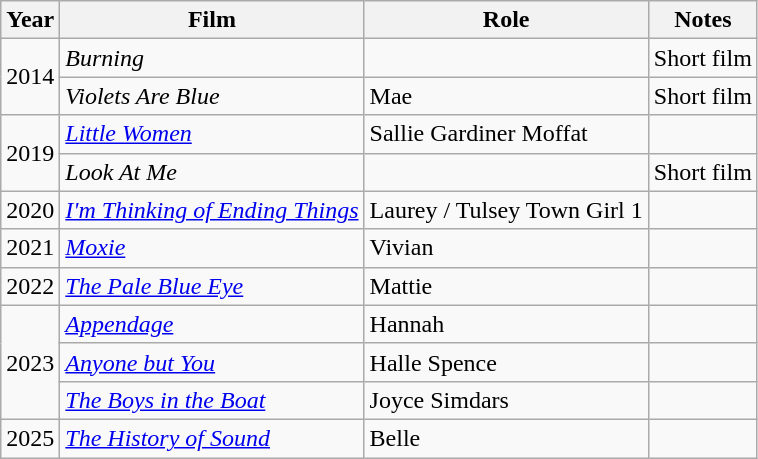<table class="wikitable sortable">
<tr>
<th>Year</th>
<th>Film</th>
<th>Role</th>
<th>Notes</th>
</tr>
<tr>
<td rowspan="2">2014</td>
<td><em>Burning</em></td>
<td></td>
<td>Short film</td>
</tr>
<tr>
<td><em>Violets Are Blue</em></td>
<td>Mae</td>
<td>Short film</td>
</tr>
<tr>
<td rowspan="2">2019</td>
<td><em><a href='#'>Little Women</a></em></td>
<td>Sallie Gardiner Moffat</td>
<td></td>
</tr>
<tr>
<td><em>Look At Me</em></td>
<td></td>
<td>Short film</td>
</tr>
<tr>
<td>2020</td>
<td><em><a href='#'>I'm Thinking of Ending Things</a></em></td>
<td>Laurey / Tulsey Town Girl 1</td>
<td></td>
</tr>
<tr>
<td>2021</td>
<td><em><a href='#'>Moxie</a></em></td>
<td>Vivian</td>
<td></td>
</tr>
<tr>
<td>2022</td>
<td><em><a href='#'>The Pale Blue Eye</a></em></td>
<td>Mattie</td>
<td></td>
</tr>
<tr>
<td rowspan="3">2023</td>
<td><em><a href='#'>Appendage</a></em></td>
<td>Hannah</td>
<td></td>
</tr>
<tr>
<td><em><a href='#'>Anyone but You</a></em></td>
<td>Halle Spence</td>
<td></td>
</tr>
<tr>
<td><em><a href='#'>The Boys in the Boat</a></em></td>
<td>Joyce Simdars</td>
<td></td>
</tr>
<tr>
<td>2025</td>
<td><em><a href='#'>The History of Sound</a></em></td>
<td>Belle</td>
<td></td>
</tr>
</table>
